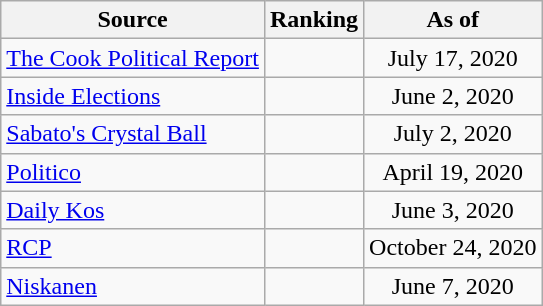<table class="wikitable" style="text-align:center">
<tr>
<th>Source</th>
<th>Ranking</th>
<th>As of</th>
</tr>
<tr>
<td align=left><a href='#'>The Cook Political Report</a></td>
<td></td>
<td>July 17, 2020</td>
</tr>
<tr>
<td align=left><a href='#'>Inside Elections</a></td>
<td></td>
<td>June 2, 2020</td>
</tr>
<tr>
<td align=left><a href='#'>Sabato's Crystal Ball</a></td>
<td></td>
<td>July 2, 2020</td>
</tr>
<tr>
<td align="left"><a href='#'>Politico</a></td>
<td></td>
<td>April 19, 2020</td>
</tr>
<tr>
<td align="left"><a href='#'>Daily Kos</a></td>
<td></td>
<td>June 3, 2020</td>
</tr>
<tr>
<td align="left"><a href='#'>RCP</a></td>
<td></td>
<td>October 24, 2020</td>
</tr>
<tr>
<td align="left"><a href='#'>Niskanen</a></td>
<td></td>
<td>June 7, 2020</td>
</tr>
</table>
